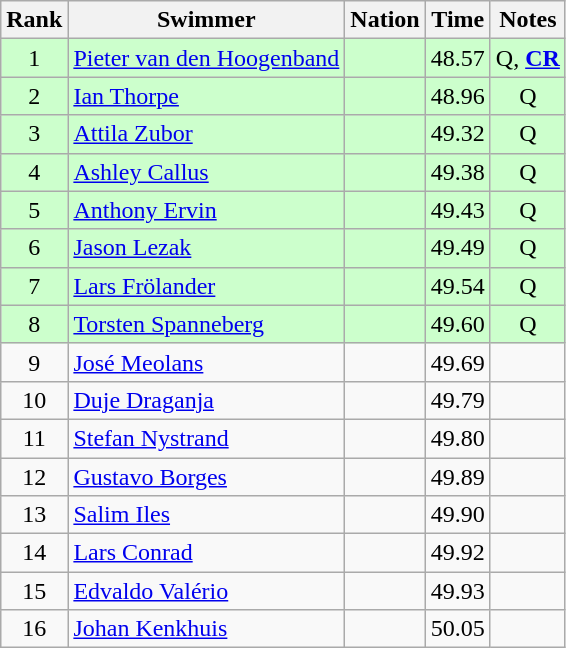<table class="wikitable sortable" style="text-align:center">
<tr>
<th>Rank</th>
<th>Swimmer</th>
<th>Nation</th>
<th>Time</th>
<th>Notes</th>
</tr>
<tr bgcolor=ccffcc>
<td>1</td>
<td align=left><a href='#'>Pieter van den Hoogenband</a></td>
<td align=left></td>
<td>48.57</td>
<td>Q, <strong><a href='#'>CR</a></strong></td>
</tr>
<tr bgcolor=ccffcc>
<td>2</td>
<td align=left><a href='#'>Ian Thorpe</a></td>
<td align=left></td>
<td>48.96</td>
<td>Q</td>
</tr>
<tr bgcolor=ccffcc>
<td>3</td>
<td align=left><a href='#'>Attila Zubor</a></td>
<td align=left></td>
<td>49.32</td>
<td>Q</td>
</tr>
<tr bgcolor=ccffcc>
<td>4</td>
<td align=left><a href='#'>Ashley Callus</a></td>
<td align=left></td>
<td>49.38</td>
<td>Q</td>
</tr>
<tr bgcolor=ccffcc>
<td>5</td>
<td align=left><a href='#'>Anthony Ervin</a></td>
<td align=left></td>
<td>49.43</td>
<td>Q</td>
</tr>
<tr bgcolor=ccffcc>
<td>6</td>
<td align=left><a href='#'>Jason Lezak</a></td>
<td align=left></td>
<td>49.49</td>
<td>Q</td>
</tr>
<tr bgcolor=ccffcc>
<td>7</td>
<td align=left><a href='#'>Lars Frölander</a></td>
<td align=left></td>
<td>49.54</td>
<td>Q</td>
</tr>
<tr bgcolor=ccffcc>
<td>8</td>
<td align=left><a href='#'>Torsten Spanneberg</a></td>
<td align=left></td>
<td>49.60</td>
<td>Q</td>
</tr>
<tr>
<td>9</td>
<td align=left><a href='#'>José Meolans</a></td>
<td align=left></td>
<td>49.69</td>
<td></td>
</tr>
<tr>
<td>10</td>
<td align=left><a href='#'>Duje Draganja</a></td>
<td align=left></td>
<td>49.79</td>
<td></td>
</tr>
<tr>
<td>11</td>
<td align=left><a href='#'>Stefan Nystrand</a></td>
<td align=left></td>
<td>49.80</td>
<td></td>
</tr>
<tr>
<td>12</td>
<td align=left><a href='#'>Gustavo Borges</a></td>
<td align=left></td>
<td>49.89</td>
<td></td>
</tr>
<tr>
<td>13</td>
<td align=left><a href='#'>Salim Iles</a></td>
<td align=left></td>
<td>49.90</td>
<td></td>
</tr>
<tr>
<td>14</td>
<td align=left><a href='#'>Lars Conrad</a></td>
<td align=left></td>
<td>49.92</td>
<td></td>
</tr>
<tr>
<td>15</td>
<td align=left><a href='#'>Edvaldo Valério</a></td>
<td align=left></td>
<td>49.93</td>
<td></td>
</tr>
<tr>
<td>16</td>
<td align=left><a href='#'>Johan Kenkhuis</a></td>
<td align=left></td>
<td>50.05</td>
<td></td>
</tr>
</table>
